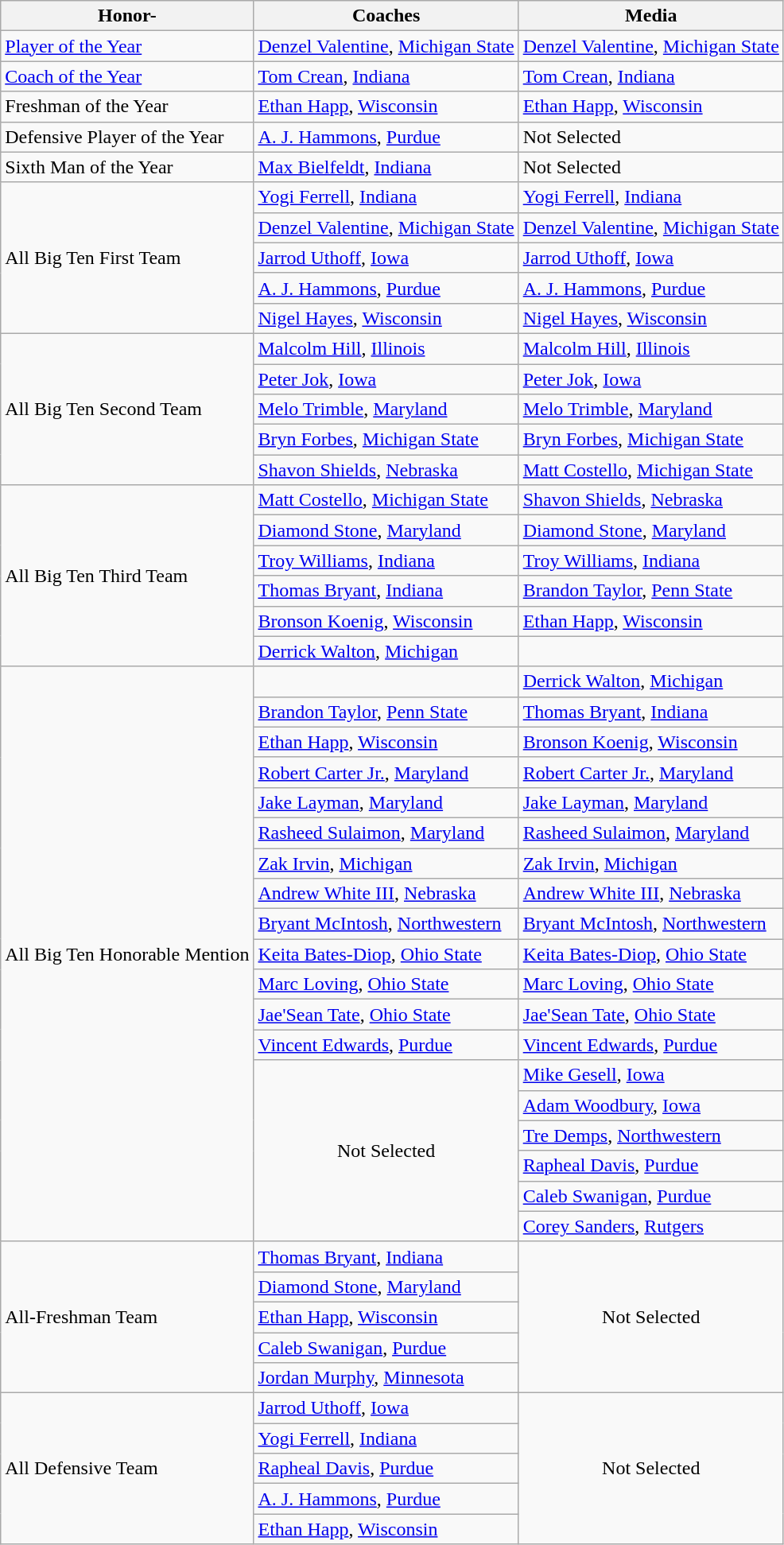<table class="wikitable" border="1">
<tr>
<th>Honor-</th>
<th>Coaches</th>
<th>Media</th>
</tr>
<tr>
<td><a href='#'>Player of the Year</a></td>
<td><a href='#'>Denzel Valentine</a>, <a href='#'>Michigan State</a></td>
<td><a href='#'>Denzel Valentine</a>, <a href='#'>Michigan State</a></td>
</tr>
<tr>
<td><a href='#'>Coach of the Year</a></td>
<td><a href='#'>Tom Crean</a>, <a href='#'>Indiana</a></td>
<td><a href='#'>Tom Crean</a>, <a href='#'>Indiana</a></td>
</tr>
<tr>
<td>Freshman of the Year</td>
<td><a href='#'>Ethan Happ</a>, <a href='#'>Wisconsin</a></td>
<td><a href='#'>Ethan Happ</a>, <a href='#'>Wisconsin</a></td>
</tr>
<tr>
<td>Defensive Player of the Year</td>
<td><a href='#'>A. J. Hammons</a>, <a href='#'>Purdue</a></td>
<td>Not Selected</td>
</tr>
<tr>
<td>Sixth Man of the Year</td>
<td><a href='#'>Max Bielfeldt</a>, <a href='#'>Indiana</a></td>
<td>Not Selected</td>
</tr>
<tr>
<td rowspan=5 valign=middle>All Big Ten First Team</td>
<td><a href='#'>Yogi Ferrell</a>, <a href='#'>Indiana</a></td>
<td><a href='#'>Yogi Ferrell</a>, <a href='#'>Indiana</a></td>
</tr>
<tr>
<td><a href='#'>Denzel Valentine</a>, <a href='#'>Michigan State</a></td>
<td><a href='#'>Denzel Valentine</a>, <a href='#'>Michigan State</a></td>
</tr>
<tr>
<td><a href='#'>Jarrod Uthoff</a>, <a href='#'>Iowa</a></td>
<td><a href='#'>Jarrod Uthoff</a>, <a href='#'>Iowa</a></td>
</tr>
<tr>
<td><a href='#'>A. J. Hammons</a>, <a href='#'>Purdue</a></td>
<td><a href='#'>A. J. Hammons</a>, <a href='#'>Purdue</a></td>
</tr>
<tr>
<td><a href='#'>Nigel Hayes</a>, <a href='#'>Wisconsin</a></td>
<td><a href='#'>Nigel Hayes</a>, <a href='#'>Wisconsin</a></td>
</tr>
<tr>
<td rowspan=5 valign=middle>All Big Ten Second Team</td>
<td><a href='#'>Malcolm Hill</a>, <a href='#'>Illinois</a></td>
<td><a href='#'>Malcolm Hill</a>, <a href='#'>Illinois</a></td>
</tr>
<tr>
<td><a href='#'>Peter Jok</a>, <a href='#'>Iowa</a></td>
<td><a href='#'>Peter Jok</a>, <a href='#'>Iowa</a></td>
</tr>
<tr>
<td><a href='#'>Melo Trimble</a>, <a href='#'>Maryland</a></td>
<td><a href='#'>Melo Trimble</a>, <a href='#'>Maryland</a></td>
</tr>
<tr>
<td><a href='#'>Bryn Forbes</a>, <a href='#'>Michigan State</a></td>
<td><a href='#'>Bryn Forbes</a>, <a href='#'>Michigan State</a></td>
</tr>
<tr>
<td><a href='#'>Shavon Shields</a>, <a href='#'>Nebraska</a></td>
<td><a href='#'>Matt Costello</a>, <a href='#'>Michigan State</a></td>
</tr>
<tr>
<td rowspan=6 valign=middle>All Big Ten Third Team</td>
<td><a href='#'>Matt Costello</a>, <a href='#'>Michigan State</a></td>
<td><a href='#'>Shavon Shields</a>, <a href='#'>Nebraska</a></td>
</tr>
<tr>
<td><a href='#'>Diamond Stone</a>, <a href='#'>Maryland</a></td>
<td><a href='#'>Diamond Stone</a>, <a href='#'>Maryland</a></td>
</tr>
<tr>
<td><a href='#'>Troy Williams</a>, <a href='#'>Indiana</a></td>
<td><a href='#'>Troy Williams</a>, <a href='#'>Indiana</a></td>
</tr>
<tr>
<td><a href='#'>Thomas Bryant</a>, <a href='#'>Indiana</a></td>
<td><a href='#'>Brandon Taylor</a>, <a href='#'>Penn State</a></td>
</tr>
<tr>
<td><a href='#'>Bronson Koenig</a>, <a href='#'>Wisconsin</a></td>
<td><a href='#'>Ethan Happ</a>, <a href='#'>Wisconsin</a></td>
</tr>
<tr>
<td><a href='#'>Derrick Walton</a>, <a href='#'>Michigan</a></td>
<td></td>
</tr>
<tr>
<td rowspan=19 valign=middle>All Big Ten Honorable Mention</td>
<td></td>
<td><a href='#'>Derrick Walton</a>, <a href='#'>Michigan</a></td>
</tr>
<tr>
<td><a href='#'>Brandon Taylor</a>, <a href='#'>Penn State</a></td>
<td><a href='#'>Thomas Bryant</a>, <a href='#'>Indiana</a></td>
</tr>
<tr>
<td><a href='#'>Ethan Happ</a>, <a href='#'>Wisconsin</a></td>
<td><a href='#'>Bronson Koenig</a>, <a href='#'>Wisconsin</a></td>
</tr>
<tr>
<td><a href='#'>Robert Carter Jr.</a>, <a href='#'>Maryland</a></td>
<td><a href='#'>Robert Carter Jr.</a>, <a href='#'>Maryland</a></td>
</tr>
<tr>
<td><a href='#'>Jake Layman</a>, <a href='#'>Maryland</a></td>
<td><a href='#'>Jake Layman</a>, <a href='#'>Maryland</a></td>
</tr>
<tr>
<td><a href='#'>Rasheed Sulaimon</a>, <a href='#'>Maryland</a></td>
<td><a href='#'>Rasheed Sulaimon</a>, <a href='#'>Maryland</a></td>
</tr>
<tr>
<td><a href='#'>Zak Irvin</a>, <a href='#'>Michigan</a></td>
<td><a href='#'>Zak Irvin</a>, <a href='#'>Michigan</a></td>
</tr>
<tr>
<td><a href='#'>Andrew White III</a>, <a href='#'>Nebraska</a></td>
<td><a href='#'>Andrew White III</a>, <a href='#'>Nebraska</a></td>
</tr>
<tr>
<td><a href='#'>Bryant McIntosh</a>, <a href='#'>Northwestern</a></td>
<td><a href='#'>Bryant McIntosh</a>, <a href='#'>Northwestern</a></td>
</tr>
<tr>
<td><a href='#'>Keita Bates-Diop</a>, <a href='#'>Ohio State</a></td>
<td><a href='#'>Keita Bates-Diop</a>, <a href='#'>Ohio State</a></td>
</tr>
<tr>
<td><a href='#'>Marc Loving</a>, <a href='#'>Ohio State</a></td>
<td><a href='#'>Marc Loving</a>, <a href='#'>Ohio State</a></td>
</tr>
<tr>
<td><a href='#'>Jae'Sean Tate</a>, <a href='#'>Ohio State</a></td>
<td><a href='#'>Jae'Sean Tate</a>, <a href='#'>Ohio State</a></td>
</tr>
<tr>
<td><a href='#'>Vincent Edwards</a>, <a href='#'>Purdue</a></td>
<td><a href='#'>Vincent Edwards</a>, <a href='#'>Purdue</a></td>
</tr>
<tr>
<td rowspan=6 colspan=1 align=center>Not Selected</td>
<td><a href='#'>Mike Gesell</a>, <a href='#'>Iowa</a></td>
</tr>
<tr>
<td><a href='#'>Adam Woodbury</a>, <a href='#'>Iowa</a></td>
</tr>
<tr>
<td><a href='#'>Tre Demps</a>, <a href='#'>Northwestern</a></td>
</tr>
<tr>
<td><a href='#'>Rapheal Davis</a>, <a href='#'>Purdue</a></td>
</tr>
<tr>
<td><a href='#'>Caleb Swanigan</a>, <a href='#'>Purdue</a></td>
</tr>
<tr>
<td><a href='#'>Corey Sanders</a>, <a href='#'>Rutgers</a></td>
</tr>
<tr>
<td rowspan=5 valign=middle>All-Freshman Team</td>
<td><a href='#'>Thomas Bryant</a>, <a href='#'>Indiana</a></td>
<td rowspan=5 colspan=1 align=center>Not Selected</td>
</tr>
<tr>
<td><a href='#'>Diamond Stone</a>, <a href='#'>Maryland</a></td>
</tr>
<tr>
<td><a href='#'>Ethan Happ</a>, <a href='#'>Wisconsin</a></td>
</tr>
<tr>
<td><a href='#'>Caleb Swanigan</a>, <a href='#'>Purdue</a></td>
</tr>
<tr>
<td><a href='#'>Jordan Murphy</a>, <a href='#'>Minnesota</a></td>
</tr>
<tr>
<td rowspan=5 valign=middle>All Defensive Team</td>
<td><a href='#'>Jarrod Uthoff</a>, <a href='#'>Iowa</a></td>
<td rowspan=5 colspan=1 align=center>Not Selected</td>
</tr>
<tr>
<td><a href='#'>Yogi Ferrell</a>, <a href='#'>Indiana</a></td>
</tr>
<tr>
<td><a href='#'>Rapheal Davis</a>, <a href='#'>Purdue</a></td>
</tr>
<tr>
<td><a href='#'>A. J. Hammons</a>, <a href='#'>Purdue</a></td>
</tr>
<tr>
<td><a href='#'>Ethan Happ</a>, <a href='#'>Wisconsin</a></td>
</tr>
</table>
